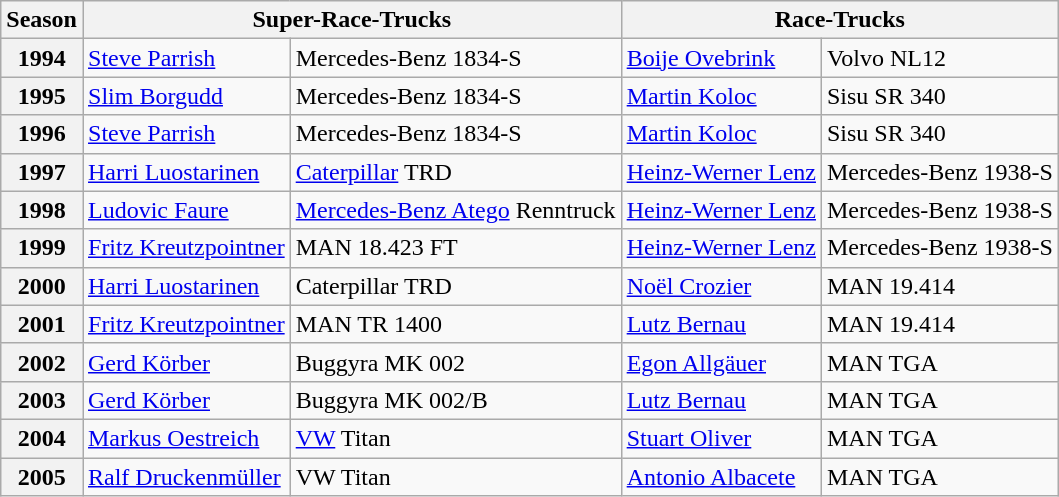<table class="wikitable">
<tr>
<th>Season</th>
<th colspan=2>Super-Race-Trucks</th>
<th colspan=2>Race-Trucks</th>
</tr>
<tr>
<th>1994</th>
<td> <a href='#'>Steve Parrish</a></td>
<td>Mercedes-Benz 1834-S</td>
<td> <a href='#'>Boije Ovebrink</a></td>
<td>Volvo NL12</td>
</tr>
<tr>
<th>1995</th>
<td> <a href='#'>Slim Borgudd</a></td>
<td>Mercedes-Benz 1834-S</td>
<td> <a href='#'>Martin Koloc</a></td>
<td>Sisu SR 340</td>
</tr>
<tr>
<th>1996</th>
<td> <a href='#'>Steve Parrish</a></td>
<td>Mercedes-Benz 1834-S</td>
<td> <a href='#'>Martin Koloc</a></td>
<td>Sisu SR 340</td>
</tr>
<tr>
<th>1997</th>
<td> <a href='#'>Harri Luostarinen</a></td>
<td><a href='#'>Caterpillar</a> TRD</td>
<td> <a href='#'>Heinz-Werner Lenz</a></td>
<td>Mercedes-Benz 1938-S</td>
</tr>
<tr>
<th>1998</th>
<td> <a href='#'>Ludovic Faure</a></td>
<td><a href='#'>Mercedes-Benz Atego</a> Renntruck</td>
<td> <a href='#'>Heinz-Werner Lenz</a></td>
<td>Mercedes-Benz 1938-S</td>
</tr>
<tr>
<th>1999</th>
<td> <a href='#'>Fritz Kreutzpointner</a></td>
<td>MAN 18.423 FT</td>
<td> <a href='#'>Heinz-Werner Lenz</a></td>
<td>Mercedes-Benz 1938-S</td>
</tr>
<tr>
<th>2000</th>
<td> <a href='#'>Harri Luostarinen</a></td>
<td>Caterpillar TRD</td>
<td> <a href='#'>Noël Crozier</a></td>
<td>MAN 19.414</td>
</tr>
<tr>
<th>2001</th>
<td> <a href='#'>Fritz Kreutzpointner</a></td>
<td>MAN TR 1400</td>
<td> <a href='#'>Lutz Bernau</a></td>
<td>MAN 19.414</td>
</tr>
<tr>
<th>2002</th>
<td> <a href='#'>Gerd Körber</a></td>
<td>Buggyra MK 002</td>
<td> <a href='#'>Egon Allgäuer</a></td>
<td>MAN TGA</td>
</tr>
<tr>
<th>2003</th>
<td> <a href='#'>Gerd Körber</a></td>
<td>Buggyra MK 002/B</td>
<td> <a href='#'>Lutz Bernau</a></td>
<td>MAN TGA</td>
</tr>
<tr>
<th>2004</th>
<td> <a href='#'>Markus Oestreich</a></td>
<td><a href='#'>VW</a> Titan</td>
<td> <a href='#'>Stuart Oliver</a></td>
<td>MAN TGA</td>
</tr>
<tr>
<th>2005</th>
<td> <a href='#'>Ralf Druckenmüller</a></td>
<td>VW Titan</td>
<td> <a href='#'>Antonio Albacete</a></td>
<td>MAN TGA</td>
</tr>
</table>
